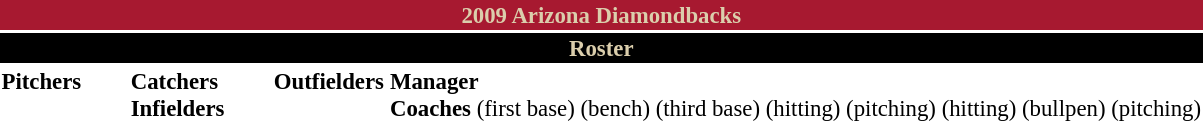<table class="toccolours" style="font-size: 95%;">
<tr>
<th colspan="10" style="background:#a71930; color:#dbceac; text-align:center;">2009 Arizona Diamondbacks</th>
</tr>
<tr>
<td colspan="10" style="background:black; color:#DBCEAC; text-align:center;"><strong>Roster</strong></td>
</tr>
<tr>
<td valign="top"><strong>Pitchers</strong><br>





















</td>
<td style="width:25px;"></td>
<td valign="top"><strong>Catchers</strong><br>



<strong>Infielders</strong>










</td>
<td style="width:25px;"></td>
<td valign="top"><strong>Outfielders</strong><br>





</td>
<td valign="top"><strong>Manager</strong><br>

<strong>Coaches</strong>
 (first base)
 (bench)
 (third base)
 (hitting)
 (pitching)
 (hitting)
 (bullpen)
 (pitching)</td>
</tr>
</table>
